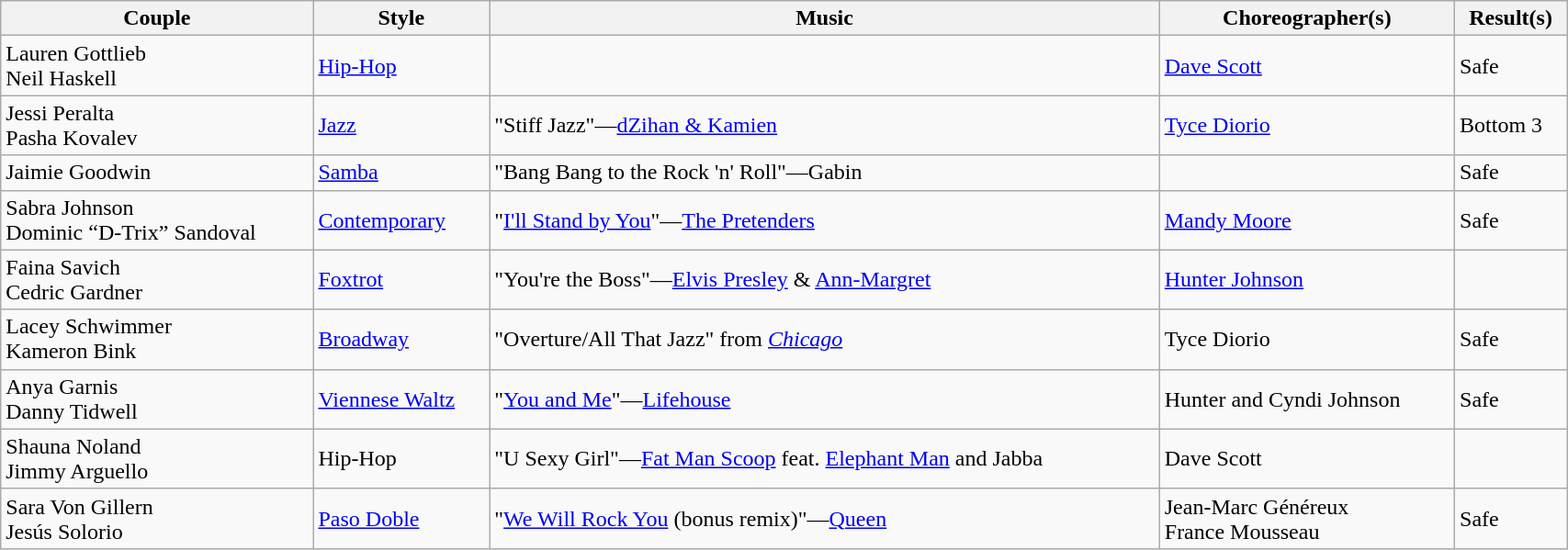<table class="wikitable" style="width:90%;">
<tr>
<th>Couple</th>
<th>Style</th>
<th>Music</th>
<th>Choreographer(s)</th>
<th>Result(s)</th>
</tr>
<tr>
<td>Lauren Gottlieb <br> Neil Haskell</td>
<td><a href='#'>Hip-Hop</a></td>
<td></td>
<td><a href='#'>Dave Scott</a></td>
<td>Safe</td>
</tr>
<tr>
<td>Jessi Peralta <br> Pasha Kovalev</td>
<td><a href='#'>Jazz</a></td>
<td>"Stiff Jazz"—<a href='#'>dZihan & Kamien</a></td>
<td><a href='#'>Tyce Diorio</a></td>
<td>Bottom 3</td>
</tr>
<tr>
<td>Jaimie Goodwin <br> </td>
<td><a href='#'>Samba</a></td>
<td>"Bang Bang to the Rock 'n' Roll"—Gabin</td>
<td></td>
<td>Safe</td>
</tr>
<tr>
<td>Sabra  Johnson <br> Dominic “D-Trix” Sandoval</td>
<td><a href='#'>Contemporary</a></td>
<td>"<a href='#'>I'll Stand by You</a>"—<a href='#'>The Pretenders</a></td>
<td><a href='#'>Mandy Moore</a></td>
<td>Safe</td>
</tr>
<tr>
<td>Faina Savich <br> Cedric Gardner</td>
<td><a href='#'>Foxtrot</a></td>
<td>"You're the Boss"—<a href='#'>Elvis Presley</a> & <a href='#'>Ann-Margret</a></td>
<td><a href='#'>Hunter Johnson</a></td>
<td></td>
</tr>
<tr>
<td>Lacey Schwimmer <br> Kameron Bink</td>
<td><a href='#'>Broadway</a></td>
<td>"Overture/All That Jazz" from <em><a href='#'>Chicago</a></em></td>
<td>Tyce Diorio</td>
<td>Safe</td>
</tr>
<tr>
<td>Anya Garnis <br> Danny Tidwell</td>
<td><a href='#'>Viennese Waltz</a></td>
<td>"<a href='#'>You and Me</a>"—<a href='#'>Lifehouse</a></td>
<td>Hunter and Cyndi Johnson</td>
<td>Safe</td>
</tr>
<tr>
<td>Shauna Noland <br> Jimmy Arguello</td>
<td>Hip-Hop</td>
<td>"U Sexy Girl"—<a href='#'>Fat Man Scoop</a> feat. <a href='#'>Elephant Man</a> and Jabba</td>
<td>Dave Scott</td>
<td></td>
</tr>
<tr>
<td>Sara Von Gillern <br> Jesús Solorio</td>
<td><a href='#'>Paso Doble</a></td>
<td>"<a href='#'>We Will Rock You</a> (bonus remix)"—<a href='#'>Queen</a></td>
<td>Jean-Marc Généreux<br>France Mousseau</td>
<td>Safe</td>
</tr>
</table>
